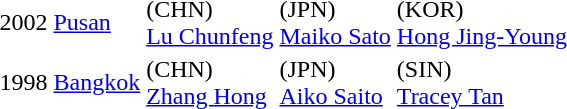<table>
<tr>
<td>2002 <a href='#'>Pusan</a></td>
<td> (CHN)<br><a href='#'>Lu Chunfeng</a></td>
<td> (JPN)<br><a href='#'>Maiko Sato</a></td>
<td> (KOR)<br><a href='#'>Hong Jing-Young</a></td>
</tr>
<tr>
<td>1998 <a href='#'>Bangkok</a></td>
<td> (CHN)<br><a href='#'>Zhang Hong</a></td>
<td> (JPN)<br><a href='#'>Aiko Saito</a></td>
<td> (SIN)<br><a href='#'>Tracey Tan</a></td>
</tr>
<tr>
</tr>
</table>
